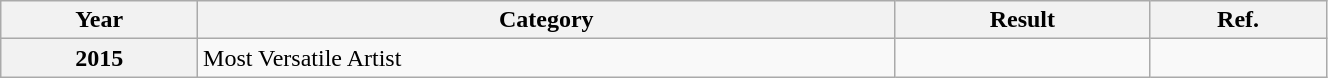<table class="wikitable plainrowheaders" width="70%" "textcolor:#000;">
<tr>
<th>Year</th>
<th>Category</th>
<th>Result</th>
<th>Ref.</th>
</tr>
<tr>
<th>2015</th>
<td>Most Versatile Artist</td>
<td></td>
<td></td>
</tr>
</table>
